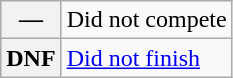<table class="wikitable">
<tr>
<th scope="row">—</th>
<td>Did not compete</td>
</tr>
<tr>
<th scope="row">DNF</th>
<td><a href='#'>Did not finish</a></td>
</tr>
</table>
